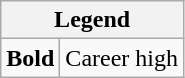<table class="wikitable mw-collapsible mw-collapsed">
<tr>
<th colspan="2">Legend</th>
</tr>
<tr>
<td><strong>Bold</strong></td>
<td>Career high</td>
</tr>
</table>
